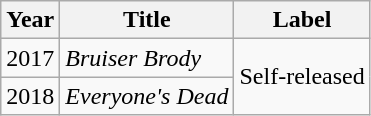<table class="wikitable">
<tr>
<th>Year</th>
<th>Title</th>
<th>Label</th>
</tr>
<tr>
<td>2017</td>
<td><em>Bruiser Brody</em></td>
<td rowspan=2>Self-released</td>
</tr>
<tr>
<td>2018</td>
<td><em>Everyone's Dead</em></td>
</tr>
</table>
